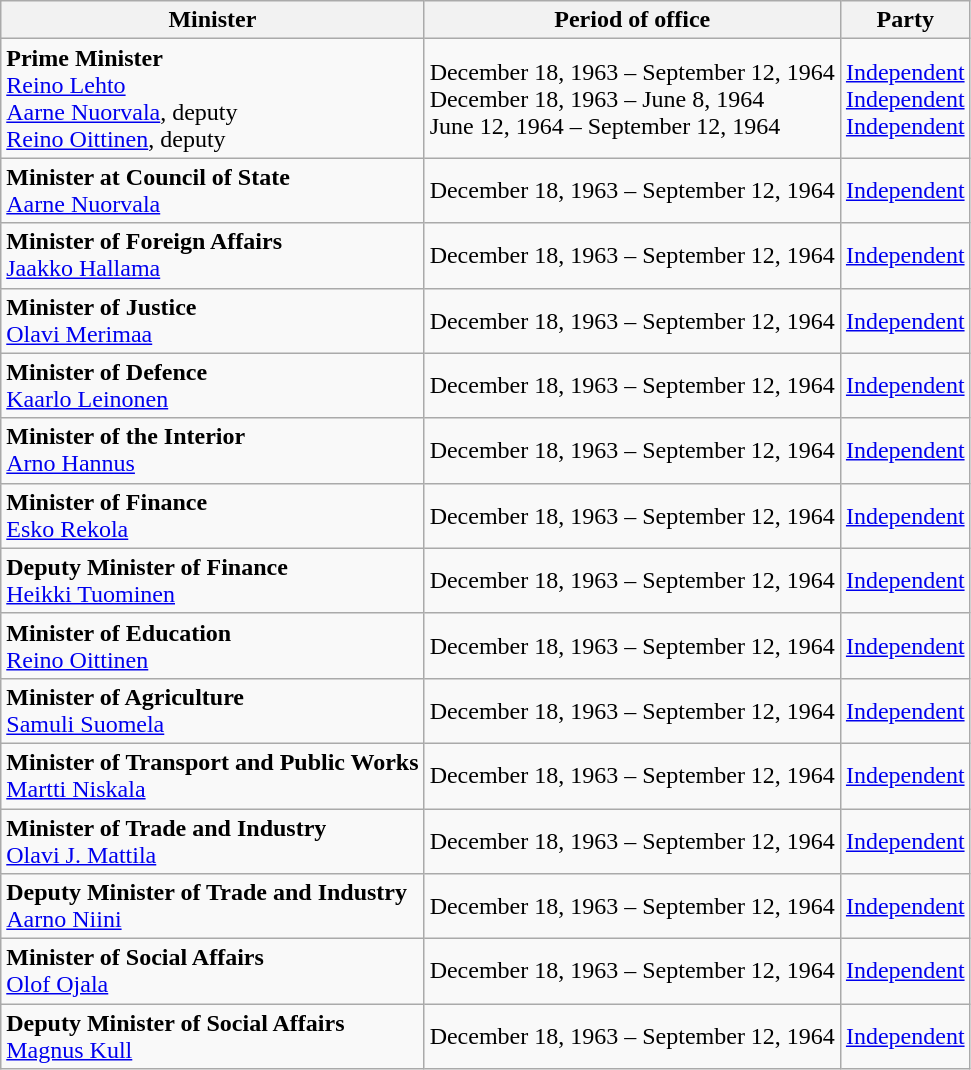<table class="wikitable">
<tr>
<th>Minister</th>
<th>Period of office</th>
<th>Party</th>
</tr>
<tr>
<td><strong>Prime Minister</strong><br><a href='#'>Reino Lehto</a><br><a href='#'>Aarne Nuorvala</a>, deputy<br><a href='#'>Reino Oittinen</a>, deputy</td>
<td>December 18, 1963 – September 12, 1964<br>December 18, 1963 – June 8, 1964<br>June 12, 1964 – September 12, 1964</td>
<td><a href='#'>Independent</a><br> <a href='#'>Independent</a><br> <a href='#'>Independent</a></td>
</tr>
<tr>
<td><strong>Minister at Council of State</strong><br><a href='#'>Aarne Nuorvala</a></td>
<td>December 18, 1963 – September 12, 1964</td>
<td><a href='#'>Independent</a></td>
</tr>
<tr>
<td><strong>Minister of  Foreign Affairs </strong><br><a href='#'>Jaakko Hallama</a></td>
<td>December 18, 1963 – September 12, 1964</td>
<td><a href='#'>Independent</a></td>
</tr>
<tr>
<td><strong>Minister of Justice</strong><br><a href='#'>Olavi Merimaa</a></td>
<td>December 18, 1963 – September 12, 1964</td>
<td><a href='#'>Independent</a></td>
</tr>
<tr>
<td><strong>Minister of Defence</strong><br><a href='#'>Kaarlo Leinonen</a></td>
<td>December 18, 1963 – September 12, 1964</td>
<td><a href='#'>Independent</a></td>
</tr>
<tr>
<td><strong>Minister of the Interior</strong><br><a href='#'>Arno Hannus</a></td>
<td>December 18, 1963 – September 12, 1964</td>
<td><a href='#'>Independent</a></td>
</tr>
<tr>
<td><strong>Minister of Finance</strong><br><a href='#'>Esko Rekola</a></td>
<td>December 18, 1963 – September 12, 1964</td>
<td><a href='#'>Independent</a></td>
</tr>
<tr>
<td><strong>Deputy Minister of Finance</strong><br><a href='#'>Heikki Tuominen</a></td>
<td>December 18, 1963 – September 12, 1964</td>
<td><a href='#'>Independent</a></td>
</tr>
<tr>
<td><strong>Minister of Education</strong><br><a href='#'>Reino Oittinen</a></td>
<td>December 18, 1963 – September 12, 1964</td>
<td><a href='#'>Independent</a></td>
</tr>
<tr>
<td><strong>Minister of Agriculture</strong><br><a href='#'>Samuli Suomela</a></td>
<td>December 18, 1963 – September 12, 1964</td>
<td><a href='#'>Independent</a></td>
</tr>
<tr>
<td><strong>Minister of Transport and Public Works</strong><br><a href='#'>Martti Niskala</a></td>
<td>December 18, 1963 – September 12, 1964</td>
<td><a href='#'>Independent</a></td>
</tr>
<tr>
<td><strong>Minister of Trade and Industry</strong><br><a href='#'>Olavi J. Mattila</a></td>
<td>December 18, 1963 – September 12, 1964</td>
<td><a href='#'>Independent</a></td>
</tr>
<tr>
<td><strong>Deputy Minister of Trade and Industry</strong><br><a href='#'>Aarno Niini</a></td>
<td>December 18, 1963 – September 12, 1964</td>
<td><a href='#'>Independent</a></td>
</tr>
<tr>
<td><strong>Minister of Social Affairs</strong><br><a href='#'>Olof Ojala</a></td>
<td>December 18, 1963 – September 12, 1964</td>
<td><a href='#'>Independent</a></td>
</tr>
<tr>
<td><strong>Deputy Minister of Social Affairs</strong><br><a href='#'>Magnus Kull</a></td>
<td>December 18, 1963 – September 12, 1964</td>
<td><a href='#'>Independent</a></td>
</tr>
</table>
